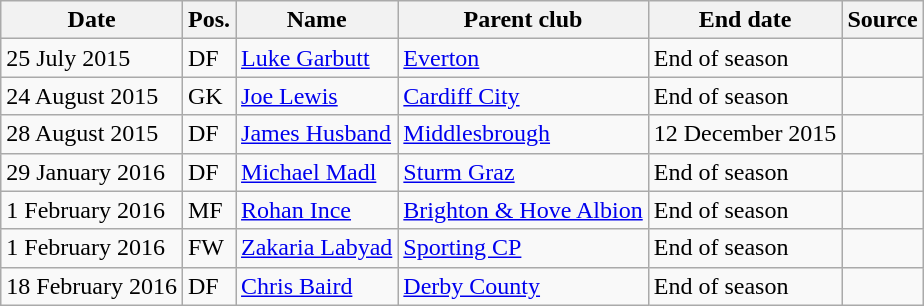<table class="wikitable" style="text-align:left">
<tr>
<th>Date</th>
<th>Pos.</th>
<th>Name</th>
<th>Parent club</th>
<th>End date</th>
<th>Source</th>
</tr>
<tr>
<td>25 July 2015</td>
<td>DF</td>
<td> <a href='#'>Luke Garbutt</a></td>
<td> <a href='#'>Everton</a></td>
<td>End of season</td>
<td></td>
</tr>
<tr>
<td>24 August 2015</td>
<td>GK</td>
<td> <a href='#'>Joe Lewis</a></td>
<td> <a href='#'>Cardiff City</a></td>
<td>End of season</td>
<td></td>
</tr>
<tr>
<td>28 August 2015</td>
<td>DF</td>
<td> <a href='#'>James Husband</a></td>
<td> <a href='#'>Middlesbrough</a></td>
<td>12 December 2015</td>
<td></td>
</tr>
<tr>
<td>29 January 2016</td>
<td>DF</td>
<td> <a href='#'>Michael Madl</a></td>
<td> <a href='#'>Sturm Graz</a></td>
<td>End of season</td>
<td></td>
</tr>
<tr>
<td>1 February 2016</td>
<td>MF</td>
<td> <a href='#'>Rohan Ince</a></td>
<td> <a href='#'>Brighton & Hove Albion</a></td>
<td>End of season</td>
<td></td>
</tr>
<tr>
<td>1 February 2016</td>
<td>FW</td>
<td> <a href='#'>Zakaria Labyad</a></td>
<td> <a href='#'>Sporting CP</a></td>
<td>End of season</td>
<td></td>
</tr>
<tr>
<td>18 February 2016</td>
<td>DF</td>
<td> <a href='#'>Chris Baird</a></td>
<td> <a href='#'>Derby County</a></td>
<td>End of season</td>
<td></td>
</tr>
</table>
